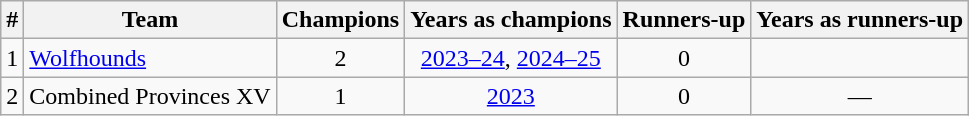<table class="wikitable sortable">
<tr>
<th "width:5%;">#</th>
<th width:15%;">Team</th>
<th width:8%;">Champions</th>
<th width:28%;">Years as champions</th>
<th width:8%;">Runners-up</th>
<th width:28%;">Years as runners-up</th>
</tr>
<tr>
<td style="text-align:center">1</td>
<td> <a href='#'>Wolfhounds</a></td>
<td style="text-align:center">2</td>
<td align="center"><a href='#'>2023–24</a>, <a href='#'>2024–25</a></td>
<td style="text-align:center">0</td>
<td></td>
</tr>
<tr>
<td style="text-align:center">2</td>
<td> Combined Provinces XV</td>
<td style="text-align:center">1</td>
<td align="center"><a href='#'>2023</a></td>
<td style="text-align:center">0</td>
<td style="text-align:center">—</td>
</tr>
</table>
